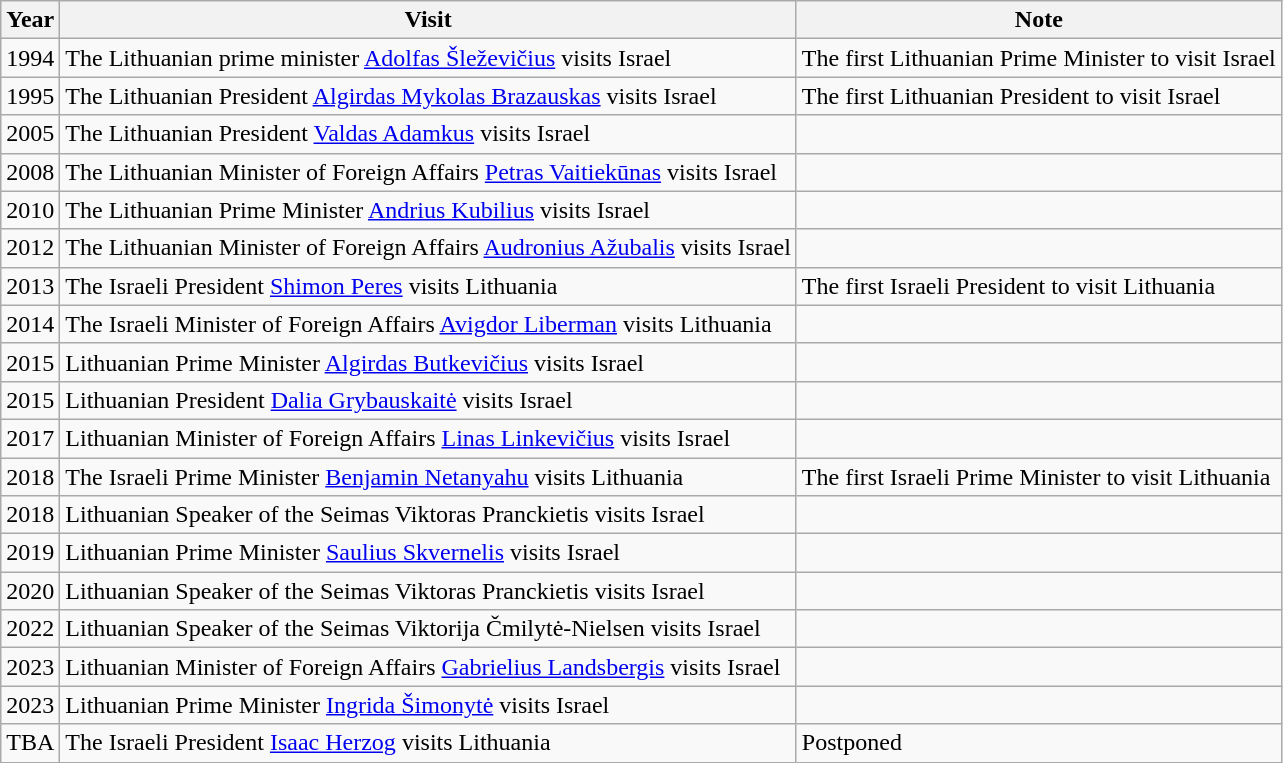<table class="wikitable">
<tr>
<th>Year</th>
<th>Visit</th>
<th>Note</th>
</tr>
<tr>
<td>1994</td>
<td>The Lithuanian prime minister <a href='#'>Adolfas Šleževičius</a> visits Israel</td>
<td>The first Lithuanian Prime Minister to visit Israel</td>
</tr>
<tr>
<td>1995</td>
<td>The Lithuanian President <a href='#'>Algirdas Mykolas Brazauskas</a> visits Israel</td>
<td>The first Lithuanian President to visit Israel</td>
</tr>
<tr>
<td>2005</td>
<td>The Lithuanian President <a href='#'>Valdas Adamkus</a> visits Israel</td>
<td></td>
</tr>
<tr>
<td>2008</td>
<td>The Lithuanian Minister of Foreign Affairs <a href='#'>Petras Vaitiekūnas</a> visits Israel</td>
<td></td>
</tr>
<tr>
<td>2010</td>
<td>The Lithuanian Prime Minister <a href='#'>Andrius Kubilius</a> visits Israel</td>
<td></td>
</tr>
<tr>
<td>2012</td>
<td>The Lithuanian Minister of Foreign Affairs <a href='#'>Audronius Ažubalis</a> visits Israel</td>
<td></td>
</tr>
<tr>
<td>2013</td>
<td>The Israeli President <a href='#'>Shimon Peres</a> visits Lithuania</td>
<td>The first Israeli President to visit Lithuania</td>
</tr>
<tr>
<td>2014</td>
<td>The Israeli Minister of Foreign Affairs <a href='#'>Avigdor Liberman</a> visits Lithuania</td>
<td></td>
</tr>
<tr>
<td>2015</td>
<td>Lithuanian Prime Minister <a href='#'>Algirdas Butkevičius</a> visits Israel</td>
<td></td>
</tr>
<tr>
<td>2015</td>
<td>Lithuanian President <a href='#'>Dalia Grybauskaitė</a> visits Israel</td>
<td></td>
</tr>
<tr>
<td>2017</td>
<td>Lithuanian Minister of Foreign Affairs <a href='#'>Linas Linkevičius</a> visits Israel</td>
<td></td>
</tr>
<tr>
<td>2018</td>
<td>The Israeli Prime Minister <a href='#'>Benjamin Netanyahu</a> visits Lithuania</td>
<td>The first Israeli Prime Minister to visit Lithuania</td>
</tr>
<tr>
<td>2018</td>
<td>Lithuanian Speaker of the Seimas Viktoras Pranckietis visits Israel</td>
<td></td>
</tr>
<tr>
<td>2019</td>
<td>Lithuanian Prime Minister <a href='#'>Saulius Skvernelis</a> visits Israel</td>
<td></td>
</tr>
<tr>
<td>2020</td>
<td>Lithuanian Speaker of the Seimas Viktoras Pranckietis visits Israel</td>
<td></td>
</tr>
<tr>
<td>2022</td>
<td>Lithuanian Speaker of the Seimas Viktorija Čmilytė-Nielsen visits Israel</td>
<td></td>
</tr>
<tr>
<td>2023</td>
<td>Lithuanian Minister of Foreign Affairs <a href='#'>Gabrielius Landsbergis</a> visits Israel</td>
<td></td>
</tr>
<tr>
<td>2023</td>
<td>Lithuanian Prime Minister <a href='#'>Ingrida Šimonytė</a> visits Israel</td>
<td></td>
</tr>
<tr>
<td>TBA</td>
<td>The Israeli President <a href='#'>Isaac Herzog</a> visits Lithuania</td>
<td>Postponed</td>
</tr>
</table>
